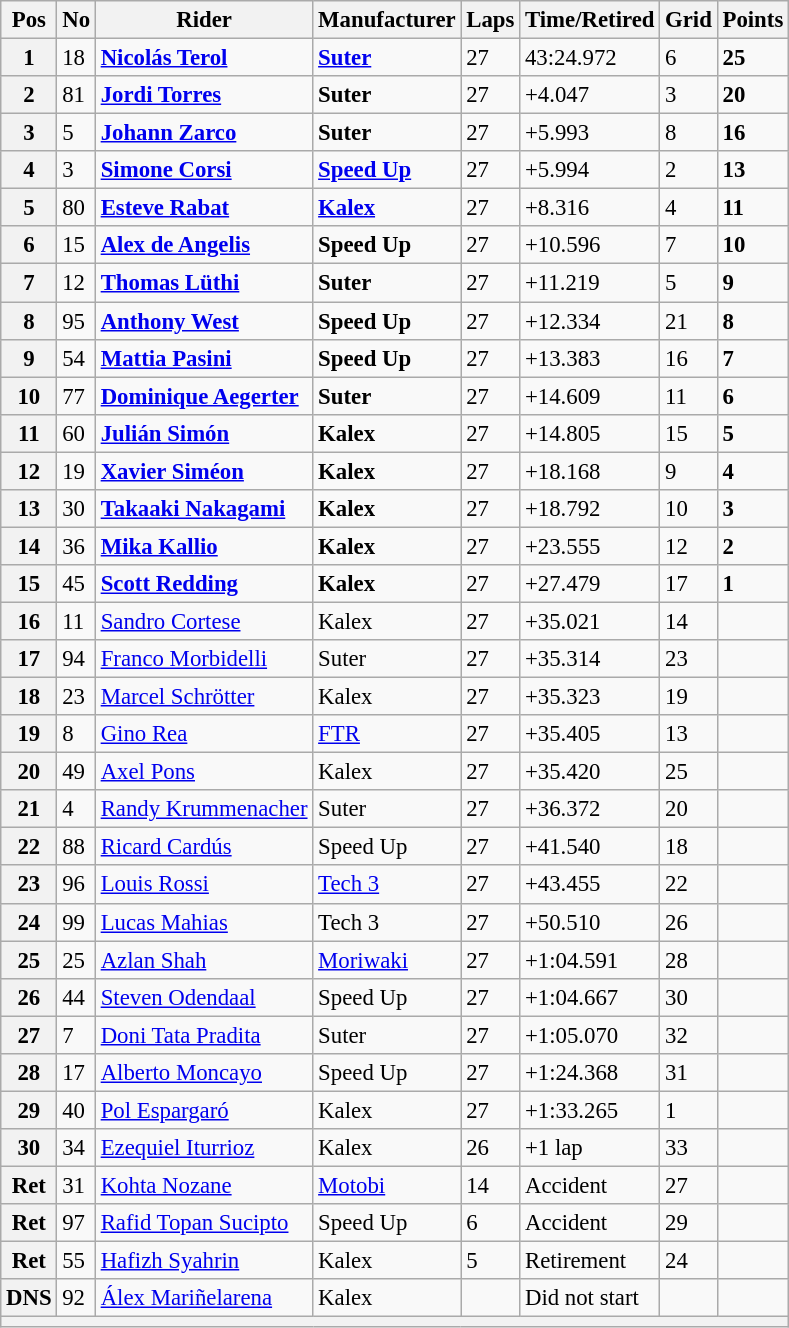<table class="wikitable" style="font-size: 95%;">
<tr>
<th>Pos</th>
<th>No</th>
<th>Rider</th>
<th>Manufacturer</th>
<th>Laps</th>
<th>Time/Retired</th>
<th>Grid</th>
<th>Points</th>
</tr>
<tr>
<th>1</th>
<td>18</td>
<td> <strong><a href='#'>Nicolás Terol</a></strong></td>
<td><strong><a href='#'>Suter</a></strong></td>
<td>27</td>
<td>43:24.972</td>
<td>6</td>
<td><strong>25</strong></td>
</tr>
<tr>
<th>2</th>
<td>81</td>
<td> <strong><a href='#'>Jordi Torres</a></strong></td>
<td><strong>Suter</strong></td>
<td>27</td>
<td>+4.047</td>
<td>3</td>
<td><strong>20</strong></td>
</tr>
<tr>
<th>3</th>
<td>5</td>
<td> <strong><a href='#'>Johann Zarco</a></strong></td>
<td><strong>Suter</strong></td>
<td>27</td>
<td>+5.993</td>
<td>8</td>
<td><strong>16</strong></td>
</tr>
<tr>
<th>4</th>
<td>3</td>
<td> <strong><a href='#'>Simone Corsi</a></strong></td>
<td><strong><a href='#'>Speed Up</a></strong></td>
<td>27</td>
<td>+5.994</td>
<td>2</td>
<td><strong>13</strong></td>
</tr>
<tr>
<th>5</th>
<td>80</td>
<td> <strong><a href='#'>Esteve Rabat</a></strong></td>
<td><strong><a href='#'>Kalex</a></strong></td>
<td>27</td>
<td>+8.316</td>
<td>4</td>
<td><strong>11</strong></td>
</tr>
<tr>
<th>6</th>
<td>15</td>
<td> <strong><a href='#'>Alex de Angelis</a></strong></td>
<td><strong>Speed Up</strong></td>
<td>27</td>
<td>+10.596</td>
<td>7</td>
<td><strong>10</strong></td>
</tr>
<tr>
<th>7</th>
<td>12</td>
<td> <strong><a href='#'>Thomas Lüthi</a></strong></td>
<td><strong>Suter</strong></td>
<td>27</td>
<td>+11.219</td>
<td>5</td>
<td><strong>9</strong></td>
</tr>
<tr>
<th>8</th>
<td>95</td>
<td> <strong><a href='#'>Anthony West</a></strong></td>
<td><strong>Speed Up</strong></td>
<td>27</td>
<td>+12.334</td>
<td>21</td>
<td><strong>8</strong></td>
</tr>
<tr>
<th>9</th>
<td>54</td>
<td> <strong><a href='#'>Mattia Pasini</a></strong></td>
<td><strong>Speed Up</strong></td>
<td>27</td>
<td>+13.383</td>
<td>16</td>
<td><strong>7</strong></td>
</tr>
<tr>
<th>10</th>
<td>77</td>
<td> <strong><a href='#'>Dominique Aegerter</a></strong></td>
<td><strong>Suter</strong></td>
<td>27</td>
<td>+14.609</td>
<td>11</td>
<td><strong>6</strong></td>
</tr>
<tr>
<th>11</th>
<td>60</td>
<td> <strong><a href='#'>Julián Simón</a></strong></td>
<td><strong>Kalex</strong></td>
<td>27</td>
<td>+14.805</td>
<td>15</td>
<td><strong>5</strong></td>
</tr>
<tr>
<th>12</th>
<td>19</td>
<td> <strong><a href='#'>Xavier Siméon</a></strong></td>
<td><strong>Kalex</strong></td>
<td>27</td>
<td>+18.168</td>
<td>9</td>
<td><strong>4</strong></td>
</tr>
<tr>
<th>13</th>
<td>30</td>
<td> <strong><a href='#'>Takaaki Nakagami</a></strong></td>
<td><strong>Kalex</strong></td>
<td>27</td>
<td>+18.792</td>
<td>10</td>
<td><strong>3</strong></td>
</tr>
<tr>
<th>14</th>
<td>36</td>
<td> <strong><a href='#'>Mika Kallio</a></strong></td>
<td><strong>Kalex</strong></td>
<td>27</td>
<td>+23.555</td>
<td>12</td>
<td><strong>2</strong></td>
</tr>
<tr>
<th>15</th>
<td>45</td>
<td> <strong><a href='#'>Scott Redding</a></strong></td>
<td><strong>Kalex</strong></td>
<td>27</td>
<td>+27.479</td>
<td>17</td>
<td><strong>1</strong></td>
</tr>
<tr>
<th>16</th>
<td>11</td>
<td> <a href='#'>Sandro Cortese</a></td>
<td>Kalex</td>
<td>27</td>
<td>+35.021</td>
<td>14</td>
<td></td>
</tr>
<tr>
<th>17</th>
<td>94</td>
<td> <a href='#'>Franco Morbidelli</a></td>
<td>Suter</td>
<td>27</td>
<td>+35.314</td>
<td>23</td>
<td></td>
</tr>
<tr>
<th>18</th>
<td>23</td>
<td> <a href='#'>Marcel Schrötter</a></td>
<td>Kalex</td>
<td>27</td>
<td>+35.323</td>
<td>19</td>
<td></td>
</tr>
<tr>
<th>19</th>
<td>8</td>
<td> <a href='#'>Gino Rea</a></td>
<td><a href='#'>FTR</a></td>
<td>27</td>
<td>+35.405</td>
<td>13</td>
<td></td>
</tr>
<tr>
<th>20</th>
<td>49</td>
<td> <a href='#'>Axel Pons</a></td>
<td>Kalex</td>
<td>27</td>
<td>+35.420</td>
<td>25</td>
<td></td>
</tr>
<tr>
<th>21</th>
<td>4</td>
<td> <a href='#'>Randy Krummenacher</a></td>
<td>Suter</td>
<td>27</td>
<td>+36.372</td>
<td>20</td>
<td></td>
</tr>
<tr>
<th>22</th>
<td>88</td>
<td> <a href='#'>Ricard Cardús</a></td>
<td>Speed Up</td>
<td>27</td>
<td>+41.540</td>
<td>18</td>
<td></td>
</tr>
<tr>
<th>23</th>
<td>96</td>
<td> <a href='#'>Louis Rossi</a></td>
<td><a href='#'>Tech 3</a></td>
<td>27</td>
<td>+43.455</td>
<td>22</td>
<td></td>
</tr>
<tr>
<th>24</th>
<td>99</td>
<td> <a href='#'>Lucas Mahias</a></td>
<td>Tech 3</td>
<td>27</td>
<td>+50.510</td>
<td>26</td>
<td></td>
</tr>
<tr>
<th>25</th>
<td>25</td>
<td> <a href='#'>Azlan Shah</a></td>
<td><a href='#'>Moriwaki</a></td>
<td>27</td>
<td>+1:04.591</td>
<td>28</td>
<td></td>
</tr>
<tr>
<th>26</th>
<td>44</td>
<td> <a href='#'>Steven Odendaal</a></td>
<td>Speed Up</td>
<td>27</td>
<td>+1:04.667</td>
<td>30</td>
<td></td>
</tr>
<tr>
<th>27</th>
<td>7</td>
<td> <a href='#'>Doni Tata Pradita</a></td>
<td>Suter</td>
<td>27</td>
<td>+1:05.070</td>
<td>32</td>
<td></td>
</tr>
<tr>
<th>28</th>
<td>17</td>
<td> <a href='#'>Alberto Moncayo</a></td>
<td>Speed Up</td>
<td>27</td>
<td>+1:24.368</td>
<td>31</td>
<td></td>
</tr>
<tr>
<th>29</th>
<td>40</td>
<td> <a href='#'>Pol Espargaró</a></td>
<td>Kalex</td>
<td>27</td>
<td>+1:33.265</td>
<td>1</td>
<td></td>
</tr>
<tr>
<th>30</th>
<td>34</td>
<td> <a href='#'>Ezequiel Iturrioz</a></td>
<td>Kalex</td>
<td>26</td>
<td>+1 lap</td>
<td>33</td>
<td></td>
</tr>
<tr>
<th>Ret</th>
<td>31</td>
<td> <a href='#'>Kohta Nozane</a></td>
<td><a href='#'>Motobi</a></td>
<td>14</td>
<td>Accident</td>
<td>27</td>
<td></td>
</tr>
<tr>
<th>Ret</th>
<td>97</td>
<td> <a href='#'>Rafid Topan Sucipto</a></td>
<td>Speed Up</td>
<td>6</td>
<td>Accident</td>
<td>29</td>
<td></td>
</tr>
<tr>
<th>Ret</th>
<td>55</td>
<td> <a href='#'>Hafizh Syahrin</a></td>
<td>Kalex</td>
<td>5</td>
<td>Retirement</td>
<td>24</td>
<td></td>
</tr>
<tr>
<th>DNS</th>
<td>92</td>
<td> <a href='#'>Álex Mariñelarena</a></td>
<td>Kalex</td>
<td></td>
<td>Did not start</td>
<td></td>
<td></td>
</tr>
<tr>
<th colspan=8></th>
</tr>
</table>
